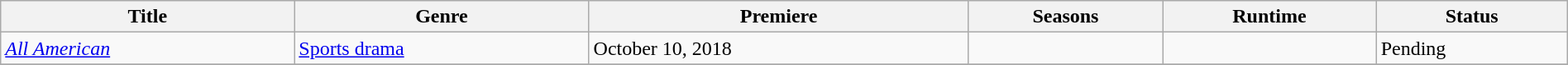<table class="wikitable sortable" style="width:100%;">
<tr>
<th>Title</th>
<th>Genre</th>
<th>Premiere</th>
<th>Seasons</th>
<th>Runtime</th>
<th>Status</th>
</tr>
<tr>
<td><em><a href='#'>All American</a></em></td>
<td><a href='#'>Sports drama</a></td>
<td>October 10, 2018</td>
<td></td>
<td></td>
<td>Pending</td>
</tr>
<tr>
</tr>
</table>
